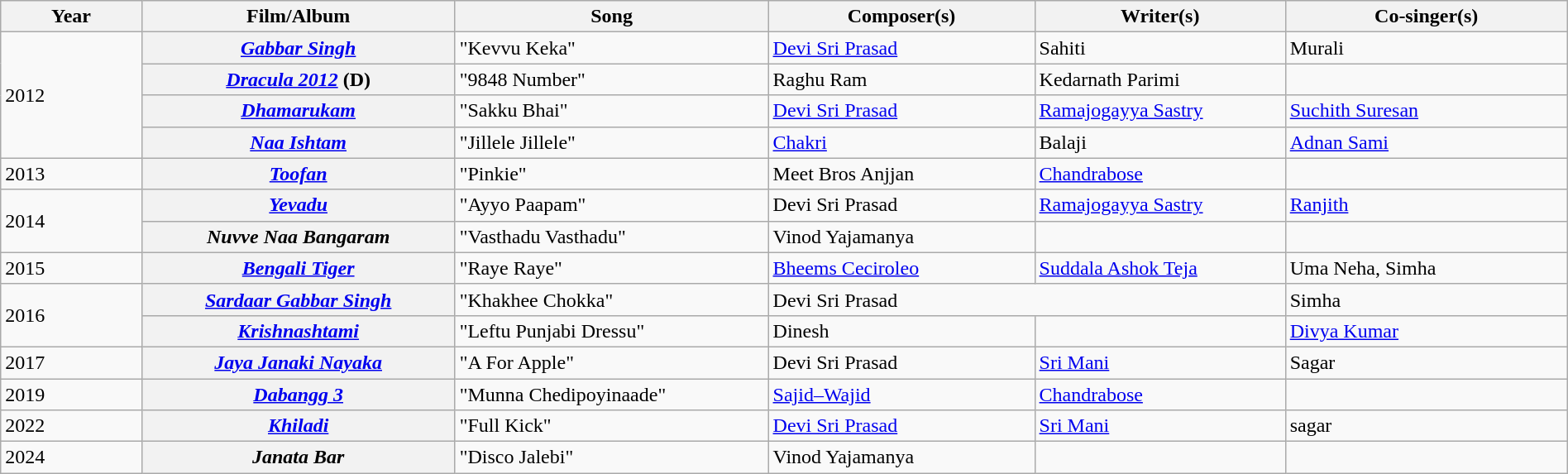<table class="wikitable plainrowheaders" width="100%" textcolor:#000;">
<tr>
<th scope="col" width=9%><strong>Year</strong></th>
<th scope="col" width=20%><strong>Film/Album</strong></th>
<th scope="col" width=20%><strong>Song</strong></th>
<th scope="col" width=17%><strong>Composer(s)</strong></th>
<th scope="col" width=16%><strong>Writer(s)</strong></th>
<th scope="col" width=18%><strong>Co-singer(s)</strong></th>
</tr>
<tr>
<td rowspan="4">2012</td>
<th><em><a href='#'>Gabbar Singh</a></em></th>
<td>"Kevvu Keka"</td>
<td><a href='#'>Devi Sri Prasad</a></td>
<td>Sahiti</td>
<td>Murali</td>
</tr>
<tr>
<th><em><a href='#'>Dracula 2012</a></em> (D)</th>
<td>"9848 Number"</td>
<td>Raghu Ram</td>
<td>Kedarnath Parimi</td>
<td></td>
</tr>
<tr>
<th><em><a href='#'>Dhamarukam</a></em></th>
<td>"Sakku Bhai"</td>
<td><a href='#'>Devi Sri Prasad</a></td>
<td><a href='#'>Ramajogayya Sastry</a></td>
<td><a href='#'>Suchith Suresan</a></td>
</tr>
<tr>
<th><em><a href='#'>Naa Ishtam</a></em></th>
<td>"Jillele Jillele"</td>
<td><a href='#'>Chakri</a></td>
<td>Balaji</td>
<td><a href='#'>Adnan Sami</a></td>
</tr>
<tr>
<td>2013</td>
<th><em><a href='#'>Toofan</a></em></th>
<td>"Pinkie"</td>
<td>Meet Bros Anjjan</td>
<td><a href='#'>Chandrabose</a></td>
<td></td>
</tr>
<tr>
<td rowspan="2">2014</td>
<th><em><a href='#'>Yevadu</a></em></th>
<td>"Ayyo Paapam"</td>
<td>Devi Sri Prasad</td>
<td><a href='#'>Ramajogayya Sastry</a></td>
<td><a href='#'>Ranjith</a></td>
</tr>
<tr>
<th><em>Nuvve Naa Bangaram</em></th>
<td>"Vasthadu Vasthadu"</td>
<td>Vinod Yajamanya</td>
<td></td>
<td></td>
</tr>
<tr>
<td>2015</td>
<th><em><a href='#'>Bengali Tiger</a></em></th>
<td>"Raye Raye"</td>
<td><a href='#'>Bheems Ceciroleo</a></td>
<td><a href='#'>Suddala Ashok Teja</a></td>
<td>Uma Neha, Simha</td>
</tr>
<tr>
<td rowspan="2">2016</td>
<th><em><a href='#'>Sardaar Gabbar Singh</a></em></th>
<td>"Khakhee Chokka"</td>
<td colspan="2">Devi Sri Prasad</td>
<td>Simha</td>
</tr>
<tr>
<th><em><a href='#'>Krishnashtami</a></em></th>
<td>"Leftu Punjabi Dressu"</td>
<td>Dinesh</td>
<td></td>
<td><a href='#'>Divya Kumar</a></td>
</tr>
<tr>
<td>2017</td>
<th><em><a href='#'>Jaya Janaki Nayaka</a></em></th>
<td>"A For Apple"</td>
<td>Devi Sri Prasad</td>
<td><a href='#'>Sri Mani</a></td>
<td>Sagar</td>
</tr>
<tr>
<td>2019</td>
<th><em><a href='#'>Dabangg 3</a></em></th>
<td>"Munna Chedipoyinaade"</td>
<td><a href='#'>Sajid–Wajid</a></td>
<td><a href='#'>Chandrabose</a></td>
<td></td>
</tr>
<tr>
<td>2022</td>
<th><a href='#'><em>Khiladi</em></a></th>
<td>"Full Kick"</td>
<td><a href='#'>Devi Sri Prasad</a></td>
<td><a href='#'>Sri Mani</a></td>
<td>sagar</td>
</tr>
<tr>
<td>2024</td>
<th><em>Janata Bar</em></th>
<td>"Disco Jalebi"</td>
<td>Vinod Yajamanya</td>
<td></td>
<td></td>
</tr>
</table>
